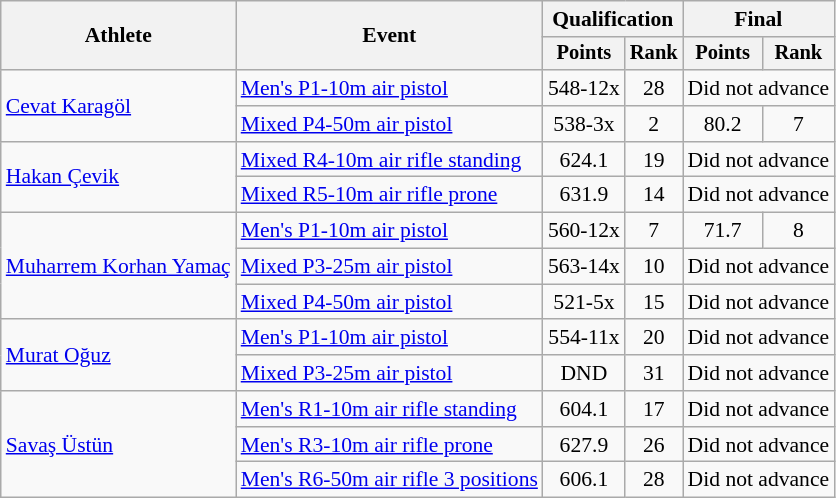<table class="wikitable" style="font-size:90%">
<tr>
<th rowspan="2">Athlete</th>
<th rowspan="2">Event</th>
<th colspan=2>Qualification</th>
<th colspan=2>Final</th>
</tr>
<tr style="font-size:95%">
<th>Points</th>
<th>Rank</th>
<th>Points</th>
<th>Rank</th>
</tr>
<tr align=center>
<td align=left rowspan=2><a href='#'>Cevat Karagöl</a></td>
<td align=left><a href='#'>Men's P1-10m air pistol</a></td>
<td>548-12x</td>
<td>28</td>
<td colspan=2>Did not advance</td>
</tr>
<tr align=center>
<td align=left><a href='#'>Mixed P4-50m air pistol</a></td>
<td>538-3x</td>
<td>2</td>
<td>80.2</td>
<td>7</td>
</tr>
<tr align=center>
<td align=left rowspan=2><a href='#'>Hakan Çevik</a></td>
<td align=left><a href='#'>Mixed R4-10m air rifle standing</a></td>
<td>624.1</td>
<td>19</td>
<td colspan=2>Did not advance</td>
</tr>
<tr align=center>
<td align=left><a href='#'>Mixed R5-10m air rifle prone</a></td>
<td>631.9</td>
<td>14</td>
<td colspan=2>Did not advance</td>
</tr>
<tr align=center>
<td align=left rowspan=3><a href='#'>Muharrem Korhan Yamaç</a></td>
<td align=left><a href='#'>Men's P1-10m air pistol</a></td>
<td>560-12x</td>
<td>7</td>
<td>71.7</td>
<td>8</td>
</tr>
<tr align=center>
<td align=left><a href='#'>Mixed P3-25m air pistol</a></td>
<td>563-14x</td>
<td>10</td>
<td colspan=2>Did not advance</td>
</tr>
<tr align=center>
<td align=left><a href='#'>Mixed P4-50m air pistol</a></td>
<td>521-5x</td>
<td>15</td>
<td colspan=2>Did not advance</td>
</tr>
<tr align=center>
<td align=left rowspan=2><a href='#'>Murat Oğuz</a></td>
<td align=left><a href='#'>Men's P1-10m air pistol</a></td>
<td>554-11x</td>
<td>20</td>
<td colspan=2>Did not advance</td>
</tr>
<tr align=center>
<td align=left><a href='#'>Mixed P3-25m air pistol</a></td>
<td>DND</td>
<td>31</td>
<td colspan=2>Did not advance</td>
</tr>
<tr align=center>
<td align=left rowspan=3><a href='#'>Savaş Üstün</a></td>
<td align=left><a href='#'>Men's R1-10m air rifle standing</a></td>
<td>604.1</td>
<td>17</td>
<td colspan=2>Did not advance</td>
</tr>
<tr align=center>
<td align=left><a href='#'>Men's R3-10m air rifle prone</a></td>
<td>627.9</td>
<td>26</td>
<td colspan=2>Did not advance</td>
</tr>
<tr align=center>
<td align=left><a href='#'>Men's R6-50m air rifle 3 positions</a></td>
<td>606.1</td>
<td>28</td>
<td colspan=2>Did not advance</td>
</tr>
</table>
